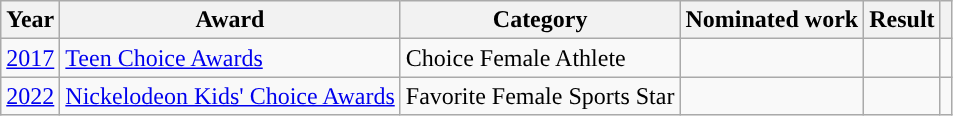<table class="wikitable">
<tr>
<th>Year</th>
<th>Award</th>
<th>Category</th>
<th>Nominated work</th>
<th>Result</th>
<th></th>
</tr>
<tr>
<td><a href='#'>2017</a></td>
<td><a href='#'>Teen Choice Awards</a></td>
<td>Choice Female Athlete</td>
<td></td>
<td></td>
<td></td>
</tr>
<tr>
<td><a href='#'>2022</a></td>
<td><a href='#'>Nickelodeon Kids' Choice Awards</a></td>
<td>Favorite Female Sports Star</td>
<td></td>
<td></td>
<td></td>
</tr>
</table>
